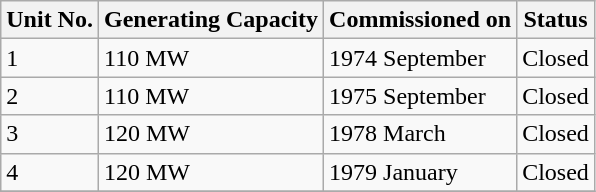<table class="wikitable">
<tr>
<th>Unit No.</th>
<th>Generating Capacity</th>
<th>Commissioned on</th>
<th>Status</th>
</tr>
<tr>
<td>1</td>
<td>110 MW</td>
<td>1974 September</td>
<td>Closed </td>
</tr>
<tr>
<td>2</td>
<td>110 MW</td>
<td>1975 September</td>
<td>Closed </td>
</tr>
<tr>
<td>3</td>
<td>120 MW</td>
<td>1978 March</td>
<td>Closed </td>
</tr>
<tr>
<td>4</td>
<td>120 MW</td>
<td>1979 January</td>
<td>Closed </td>
</tr>
<tr>
</tr>
</table>
